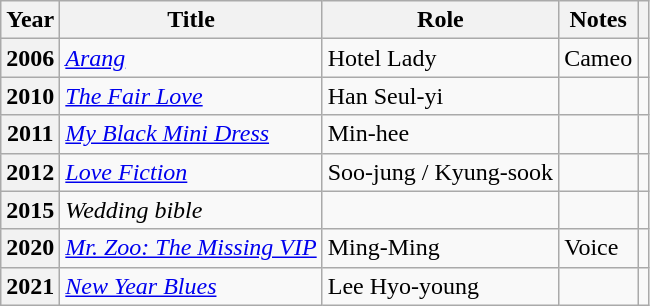<table class="wikitable plainrowheaders sortable">
<tr>
<th scope="col">Year</th>
<th scope="col">Title</th>
<th scope="col">Role</th>
<th scope="col">Notes</th>
<th scope="col" class="unsortable"></th>
</tr>
<tr>
<th scope="row">2006</th>
<td><em><a href='#'>Arang</a></em></td>
<td>Hotel Lady</td>
<td>Cameo</td>
<td style="text-align:center"></td>
</tr>
<tr>
<th scope="row">2010</th>
<td><em><a href='#'>The Fair Love</a></em></td>
<td>Han Seul-yi</td>
<td></td>
<td style="text-align:center"></td>
</tr>
<tr>
<th scope="row">2011</th>
<td><em><a href='#'>My Black Mini Dress</a></em></td>
<td>Min-hee</td>
<td></td>
<td style="text-align:center"></td>
</tr>
<tr>
<th scope="row">2012</th>
<td><em><a href='#'>Love Fiction</a></em></td>
<td>Soo-jung / Kyung-sook</td>
<td></td>
<td style="text-align:center"></td>
</tr>
<tr>
<th scope="row">2015</th>
<td><em>Wedding bible</em></td>
<td></td>
<td></td>
<td style="text-align:center"></td>
</tr>
<tr>
<th scope="row">2020</th>
<td><em><a href='#'>Mr. Zoo: The Missing VIP</a></em></td>
<td>Ming-Ming</td>
<td>Voice</td>
<td style="text-align:center"></td>
</tr>
<tr>
<th scope="row">2021</th>
<td><em><a href='#'>New Year Blues</a></em></td>
<td>Lee Hyo-young</td>
<td></td>
<td style="text-align:center"></td>
</tr>
</table>
